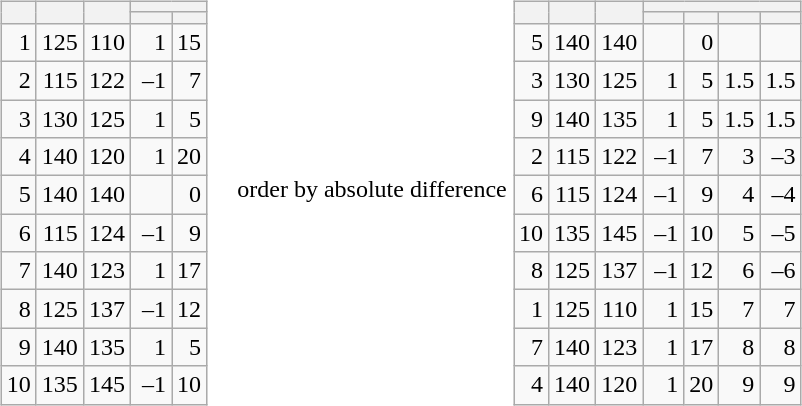<table border="0"  style="text-align: right">
<tr>
<td><br><table class="wikitable sortable">
<tr>
<th rowspan="2"></th>
<th rowspan="2"></th>
<th rowspan="2"></th>
<th colspan="2"></th>
</tr>
<tr>
<th></th>
<th></th>
</tr>
<tr>
<td>1</td>
<td>125</td>
<td>110</td>
<td>1</td>
<td>15</td>
</tr>
<tr>
<td>2</td>
<td>115</td>
<td>122</td>
<td> –1</td>
<td>7</td>
</tr>
<tr>
<td>3</td>
<td>130</td>
<td>125</td>
<td>1</td>
<td>5</td>
</tr>
<tr>
<td>4</td>
<td>140</td>
<td>120</td>
<td>1</td>
<td>20</td>
</tr>
<tr>
<td>5</td>
<td>140</td>
<td>140</td>
<td> </td>
<td>0</td>
</tr>
<tr>
<td>6</td>
<td>115</td>
<td>124</td>
<td> –1</td>
<td>9</td>
</tr>
<tr>
<td>7</td>
<td>140</td>
<td>123</td>
<td>1</td>
<td>17</td>
</tr>
<tr>
<td>8</td>
<td>125</td>
<td>137</td>
<td> –1</td>
<td>12</td>
</tr>
<tr>
<td>9</td>
<td>140</td>
<td>135</td>
<td>1</td>
<td>5</td>
</tr>
<tr>
<td>10</td>
<td>135</td>
<td>145</td>
<td> –1</td>
<td>10</td>
</tr>
</table>
</td>
<td style="vertical-align:center;">order by absolute difference</td>
<td><br><table class="wikitable sortable">
<tr>
<th rowspan="2"></th>
<th rowspan="2"></th>
<th rowspan="2"></th>
<th colspan="4"></th>
</tr>
<tr>
<th></th>
<th></th>
<th></th>
<th></th>
</tr>
<tr>
<td>5</td>
<td>140</td>
<td>140</td>
<td> </td>
<td>0</td>
<td> </td>
<td> </td>
</tr>
<tr>
<td>3</td>
<td>130</td>
<td>125</td>
<td>1</td>
<td>5</td>
<td>1.5</td>
<td>1.5</td>
</tr>
<tr>
<td>9</td>
<td>140</td>
<td>135</td>
<td>1</td>
<td>5</td>
<td>1.5</td>
<td>1.5</td>
</tr>
<tr>
<td>2</td>
<td>115</td>
<td>122</td>
<td> –1</td>
<td>7</td>
<td>3</td>
<td> –3</td>
</tr>
<tr>
<td>6</td>
<td>115</td>
<td>124</td>
<td> –1</td>
<td>9</td>
<td>4</td>
<td> –4</td>
</tr>
<tr>
<td>10</td>
<td>135</td>
<td>145</td>
<td> –1</td>
<td>10</td>
<td>5</td>
<td> –5</td>
</tr>
<tr>
<td>8</td>
<td>125</td>
<td>137</td>
<td> –1</td>
<td>12</td>
<td>6</td>
<td> –6</td>
</tr>
<tr>
<td>1</td>
<td>125</td>
<td>110</td>
<td>1</td>
<td>15</td>
<td>7</td>
<td>7</td>
</tr>
<tr>
<td>7</td>
<td>140</td>
<td>123</td>
<td>1</td>
<td>17</td>
<td>8</td>
<td>8</td>
</tr>
<tr>
<td>4</td>
<td>140</td>
<td>120</td>
<td>1</td>
<td>20</td>
<td>9</td>
<td>9</td>
</tr>
</table>
</td>
</tr>
</table>
